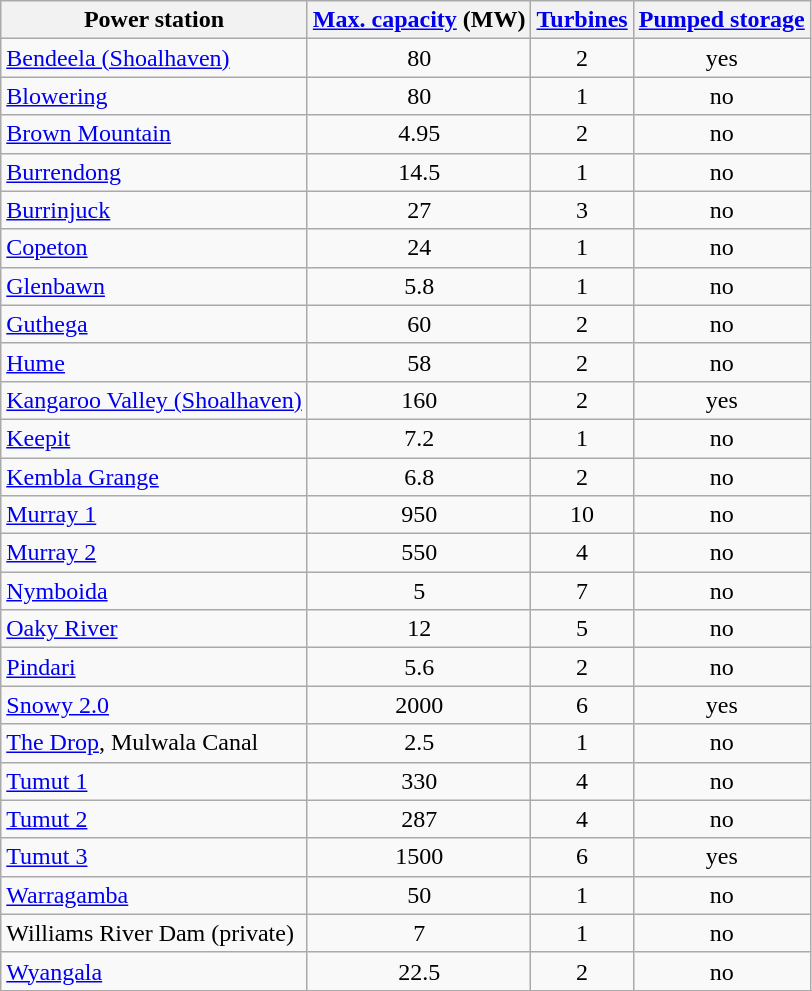<table class="wikitable sortable" style="text-align: center">
<tr>
<th>Power station</th>
<th data-sort-type="number"><a href='#'>Max. capacity</a> (MW)</th>
<th><a href='#'>Turbines</a></th>
<th><a href='#'>Pumped storage</a></th>
</tr>
<tr>
<td align="left"><a href='#'>Bendeela (Shoalhaven)</a></td>
<td>80</td>
<td>2</td>
<td>yes</td>
</tr>
<tr>
<td align="left"><a href='#'>Blowering</a></td>
<td>80</td>
<td>1</td>
<td>no</td>
</tr>
<tr>
<td align="left"><a href='#'>Brown Mountain</a></td>
<td>4.95</td>
<td>2</td>
<td>no</td>
</tr>
<tr>
<td align="left"><a href='#'>Burrendong</a></td>
<td>14.5</td>
<td>1</td>
<td>no</td>
</tr>
<tr>
<td align="left"><a href='#'>Burrinjuck</a></td>
<td>27</td>
<td>3</td>
<td>no</td>
</tr>
<tr>
<td align="left"><a href='#'>Copeton</a></td>
<td>24</td>
<td>1</td>
<td>no</td>
</tr>
<tr>
<td align="left"><a href='#'>Glenbawn</a></td>
<td>5.8</td>
<td>1</td>
<td>no</td>
</tr>
<tr>
<td align="left"><a href='#'>Guthega</a></td>
<td>60</td>
<td>2</td>
<td>no</td>
</tr>
<tr>
<td align="left"><a href='#'>Hume</a></td>
<td>58</td>
<td>2</td>
<td>no</td>
</tr>
<tr>
<td align="left"><a href='#'>Kangaroo Valley (Shoalhaven)</a></td>
<td>160</td>
<td>2</td>
<td>yes</td>
</tr>
<tr>
<td align="left"><a href='#'>Keepit</a></td>
<td>7.2</td>
<td>1</td>
<td>no</td>
</tr>
<tr>
<td align="left"><a href='#'>Kembla Grange</a></td>
<td>6.8</td>
<td>2</td>
<td>no</td>
</tr>
<tr>
<td align="left"><a href='#'>Murray 1</a></td>
<td>950</td>
<td>10</td>
<td>no</td>
</tr>
<tr>
<td align="left"><a href='#'>Murray 2</a></td>
<td>550</td>
<td>4</td>
<td>no</td>
</tr>
<tr>
<td align="left"><a href='#'>Nymboida</a></td>
<td>5</td>
<td>7</td>
<td>no</td>
</tr>
<tr>
<td align="left"><a href='#'>Oaky River</a></td>
<td>12</td>
<td>5</td>
<td>no</td>
</tr>
<tr>
<td align="left"><a href='#'>Pindari</a></td>
<td>5.6</td>
<td>2</td>
<td>no</td>
</tr>
<tr>
<td align="left"><a href='#'>Snowy 2.0</a></td>
<td>2000</td>
<td>6</td>
<td>yes</td>
</tr>
<tr>
<td align="left"><a href='#'>The Drop</a>, Mulwala Canal</td>
<td>2.5</td>
<td>1</td>
<td>no</td>
</tr>
<tr>
<td align="left"><a href='#'>Tumut 1</a></td>
<td>330</td>
<td>4</td>
<td>no</td>
</tr>
<tr>
<td align="left"><a href='#'>Tumut 2</a></td>
<td>287</td>
<td>4</td>
<td>no</td>
</tr>
<tr>
<td align="left"><a href='#'>Tumut 3</a></td>
<td>1500</td>
<td>6</td>
<td>yes</td>
</tr>
<tr>
<td align="left"><a href='#'>Warragamba</a></td>
<td>50</td>
<td>1</td>
<td>no</td>
</tr>
<tr>
<td align="left">Williams River Dam (private)</td>
<td>7</td>
<td>1</td>
<td>no</td>
</tr>
<tr>
<td align="left"><a href='#'>Wyangala</a></td>
<td>22.5</td>
<td>2</td>
<td>no</td>
</tr>
</table>
